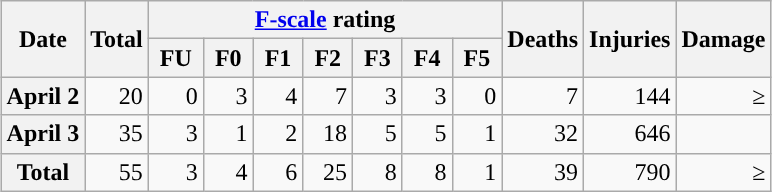<table class="wikitable sortable" style="margin: 1em auto 1em auto;">
<tr>
<th scope="col" rowspan="2">Date</th>
<th scope="col" rowspan="2" align="center">Total</th>
<th scope="col" colspan="7" align="center"><a href='#'>F-scale</a> rating</th>
<th scope="col" rowspan="2" align="center">Deaths</th>
<th scope="col" rowspan="2" align="center">Injuries</th>
<th scope="col" rowspan="2" align="center">Damage</th>
</tr>
<tr>
<th scope="col" align="center"> FU </th>
<th scope="col" align="center"> F0 </th>
<th scope="col" align="center"> F1 </th>
<th scope="col" align="center"> F2 </th>
<th scope="col" align="center"> F3 </th>
<th scope="col" align="center"> F4 </th>
<th scope="col" align="center"> F5 </th>
</tr>
<tr>
<th scope="row">April 2</th>
<td align="right">20</td>
<td align="right">0</td>
<td align="right">3</td>
<td align="right">4</td>
<td align="right">7</td>
<td align="right">3</td>
<td align="right">3</td>
<td align="right">0</td>
<td align="right">7</td>
<td align="right">144</td>
<td align="right">≥ </td>
</tr>
<tr>
<th scope="row">April 3</th>
<td align="right">35</td>
<td align="right">3</td>
<td align="right">1</td>
<td align="right">2</td>
<td align="right">18</td>
<td align="right">5</td>
<td align="right">5</td>
<td align="right">1</td>
<td align="right">32</td>
<td align="right">646</td>
<td align="right"></td>
</tr>
<tr class="sortbottom">
<th scope="row">Total</th>
<td align="right">55</td>
<td align="right">3</td>
<td align="right">4</td>
<td align="right">6</td>
<td align="right">25</td>
<td align="right">8</td>
<td align="right">8</td>
<td align="right">1</td>
<td align="right">39</td>
<td align="right">790</td>
<td align="right">≥ </td>
</tr>
</table>
